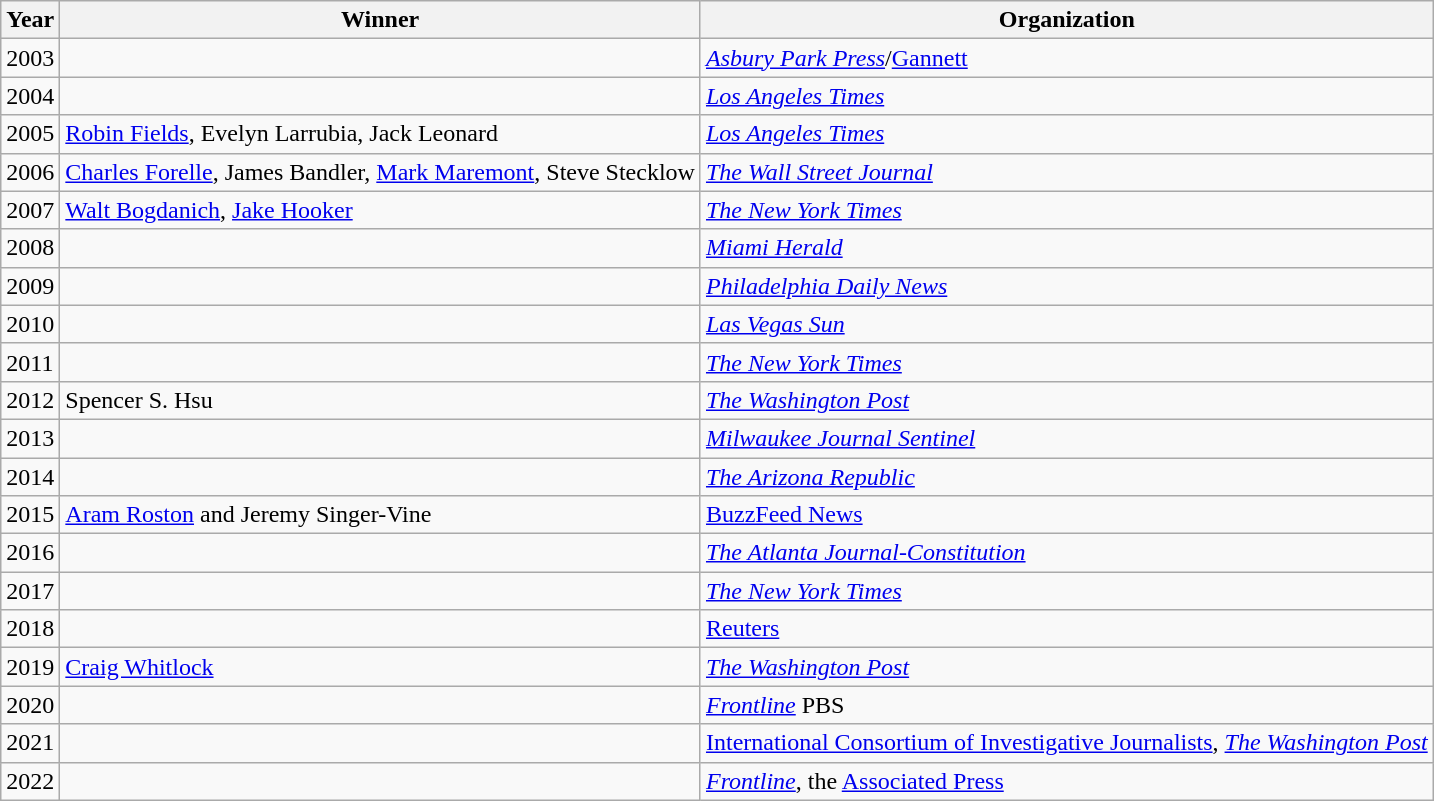<table class="wikitable sortable">
<tr>
<th>Year</th>
<th>Winner</th>
<th>Organization</th>
</tr>
<tr>
<td>2003</td>
<td></td>
<td><em><a href='#'>Asbury Park Press</a></em>/<a href='#'>Gannett</a></td>
</tr>
<tr>
<td>2004</td>
<td></td>
<td><em><a href='#'>Los Angeles Times</a></em></td>
</tr>
<tr>
<td>2005</td>
<td><a href='#'>Robin Fields</a>, Evelyn Larrubia, Jack Leonard</td>
<td><em><a href='#'>Los Angeles Times</a></em></td>
</tr>
<tr>
<td>2006</td>
<td><a href='#'>Charles Forelle</a>, James Bandler, <a href='#'>Mark Maremont</a>, Steve Stecklow</td>
<td><em><a href='#'>The Wall Street Journal</a></em></td>
</tr>
<tr>
<td>2007</td>
<td><a href='#'>Walt Bogdanich</a>, <a href='#'>Jake Hooker</a></td>
<td><em><a href='#'>The New York Times</a></em></td>
</tr>
<tr>
<td>2008</td>
<td></td>
<td><em><a href='#'>Miami Herald</a></em></td>
</tr>
<tr>
<td>2009</td>
<td></td>
<td><em><a href='#'>Philadelphia Daily News</a></em></td>
</tr>
<tr>
<td>2010</td>
<td></td>
<td><em><a href='#'>Las Vegas Sun</a></em></td>
</tr>
<tr>
<td>2011</td>
<td></td>
<td><em><a href='#'>The New York Times</a></em></td>
</tr>
<tr>
<td>2012</td>
<td>Spencer S. Hsu</td>
<td><em><a href='#'>The Washington Post</a></em></td>
</tr>
<tr>
<td>2013</td>
<td></td>
<td><em><a href='#'>Milwaukee Journal Sentinel</a></em></td>
</tr>
<tr>
<td>2014</td>
<td></td>
<td><em><a href='#'>The Arizona Republic</a></em></td>
</tr>
<tr>
<td>2015</td>
<td><a href='#'>Aram Roston</a> and Jeremy Singer-Vine</td>
<td><a href='#'>BuzzFeed News</a></td>
</tr>
<tr>
<td>2016</td>
<td></td>
<td><em><a href='#'>The Atlanta Journal-Constitution</a></em></td>
</tr>
<tr>
<td>2017</td>
<td></td>
<td><em><a href='#'>The New York Times</a></em></td>
</tr>
<tr>
<td>2018</td>
<td></td>
<td><a href='#'>Reuters</a></td>
</tr>
<tr>
<td>2019</td>
<td><a href='#'>Craig Whitlock</a></td>
<td><em><a href='#'>The Washington Post</a></em></td>
</tr>
<tr>
<td>2020</td>
<td></td>
<td><em><a href='#'>Frontline</a></em> PBS</td>
</tr>
<tr>
<td>2021</td>
<td></td>
<td><a href='#'>International Consortium of Investigative Journalists</a>, <em><a href='#'>The Washington Post</a></em></td>
</tr>
<tr>
<td>2022</td>
<td></td>
<td><em><a href='#'>Frontline</a></em>, the <a href='#'>Associated Press</a></td>
</tr>
</table>
